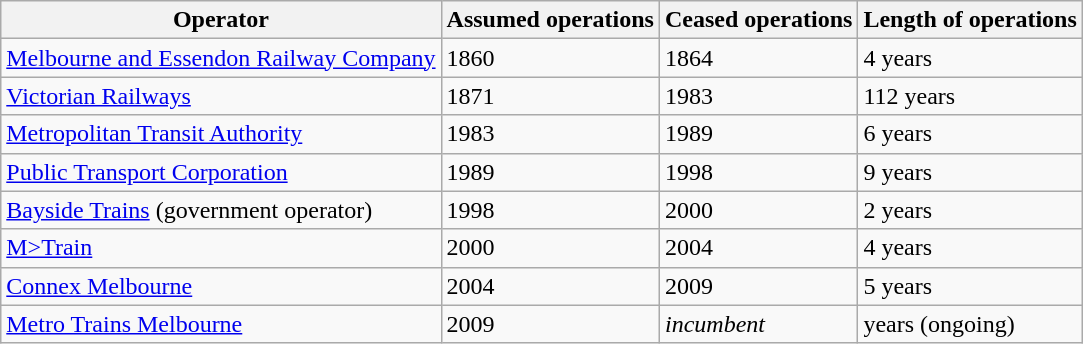<table class="wikitable">
<tr>
<th>Operator</th>
<th>Assumed operations</th>
<th>Ceased operations</th>
<th>Length of operations</th>
</tr>
<tr>
<td><a href='#'>Melbourne and Essendon Railway Company</a></td>
<td>1860</td>
<td>1864</td>
<td>4 years</td>
</tr>
<tr>
<td><a href='#'>Victorian Railways</a></td>
<td>1871</td>
<td>1983</td>
<td>112 years</td>
</tr>
<tr>
<td><a href='#'>Metropolitan Transit Authority</a></td>
<td>1983</td>
<td>1989</td>
<td>6 years</td>
</tr>
<tr>
<td><a href='#'>Public Transport Corporation</a></td>
<td>1989</td>
<td>1998</td>
<td>9 years</td>
</tr>
<tr>
<td><a href='#'>Bayside Trains</a> (government operator)</td>
<td>1998</td>
<td>2000</td>
<td>2 years</td>
</tr>
<tr>
<td><a href='#'>M>Train</a></td>
<td>2000</td>
<td>2004</td>
<td>4 years</td>
</tr>
<tr>
<td><a href='#'>Connex Melbourne</a></td>
<td>2004</td>
<td>2009</td>
<td>5 years</td>
</tr>
<tr>
<td><a href='#'>Metro Trains Melbourne</a></td>
<td>2009</td>
<td><em>incumbent</em></td>
<td> years (ongoing)</td>
</tr>
</table>
